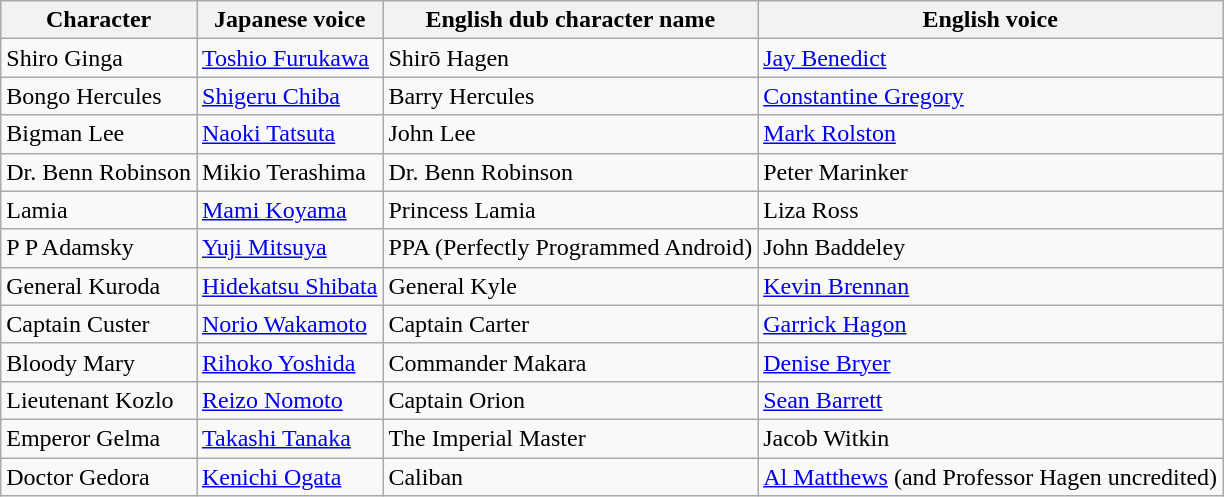<table class="wikitable">
<tr>
<th>Character</th>
<th>Japanese voice</th>
<th>English dub character name</th>
<th>English voice</th>
</tr>
<tr>
<td>Shiro Ginga</td>
<td><a href='#'>Toshio Furukawa</a></td>
<td>Shirō Hagen</td>
<td><a href='#'>Jay Benedict</a></td>
</tr>
<tr>
<td>Bongo Hercules</td>
<td><a href='#'>Shigeru Chiba</a></td>
<td>Barry Hercules</td>
<td><a href='#'>Constantine Gregory</a></td>
</tr>
<tr>
<td>Bigman Lee</td>
<td><a href='#'>Naoki Tatsuta</a></td>
<td>John Lee</td>
<td><a href='#'>Mark Rolston</a></td>
</tr>
<tr>
<td>Dr. Benn Robinson</td>
<td>Mikio Terashima</td>
<td>Dr. Benn Robinson</td>
<td>Peter Marinker</td>
</tr>
<tr>
<td>Lamia</td>
<td><a href='#'>Mami Koyama</a></td>
<td>Princess Lamia</td>
<td>Liza Ross</td>
</tr>
<tr>
<td>P P Adamsky</td>
<td><a href='#'>Yuji Mitsuya</a></td>
<td>PPA (Perfectly Programmed Android)</td>
<td>John Baddeley</td>
</tr>
<tr>
<td>General Kuroda</td>
<td><a href='#'>Hidekatsu Shibata</a></td>
<td>General Kyle</td>
<td><a href='#'>Kevin Brennan</a></td>
</tr>
<tr>
<td>Captain Custer</td>
<td><a href='#'>Norio Wakamoto</a></td>
<td>Captain Carter</td>
<td><a href='#'>Garrick Hagon</a></td>
</tr>
<tr>
<td>Bloody Mary</td>
<td><a href='#'>Rihoko Yoshida</a></td>
<td>Commander Makara</td>
<td><a href='#'>Denise Bryer</a></td>
</tr>
<tr>
<td>Lieutenant Kozlo</td>
<td><a href='#'>Reizo Nomoto</a></td>
<td>Captain Orion</td>
<td><a href='#'>Sean Barrett</a></td>
</tr>
<tr>
<td>Emperor Gelma</td>
<td><a href='#'>Takashi Tanaka</a></td>
<td>The Imperial Master</td>
<td>Jacob Witkin</td>
</tr>
<tr>
<td>Doctor Gedora</td>
<td><a href='#'>Kenichi Ogata</a></td>
<td>Caliban</td>
<td><a href='#'>Al Matthews</a> (and Professor Hagen uncredited)</td>
</tr>
</table>
